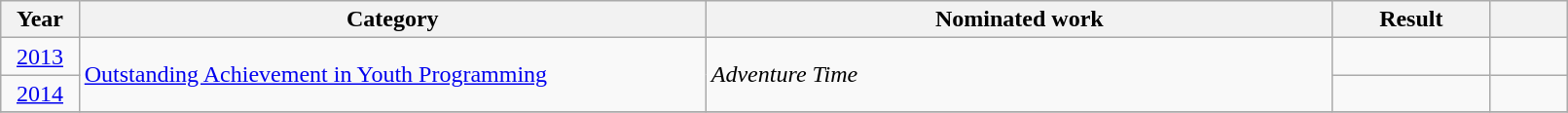<table class="wikitable" style="width:85%;">
<tr>
<th width=5%>Year</th>
<th style="width:40%;">Category</th>
<th style="width:40%;">Nominated work</th>
<th style="width:10%;">Result</th>
<th width=5%></th>
</tr>
<tr>
<td style="text-align:center;"><a href='#'>2013</a></td>
<td rowspan="2"><a href='#'>Outstanding Achievement in Youth Programming</a></td>
<td rowspan="2"><em>Adventure Time</em></td>
<td></td>
<td></td>
</tr>
<tr>
<td style="text-align:center;"><a href='#'>2014</a></td>
<td></td>
<td></td>
</tr>
<tr>
</tr>
</table>
